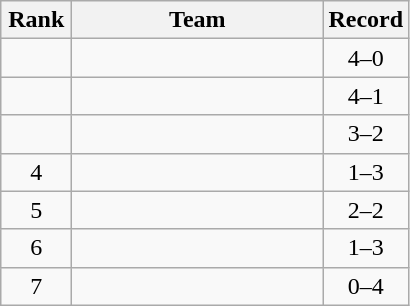<table class=wikitable style="text-align:center;">
<tr>
<th width=40>Rank</th>
<th width=160>Team</th>
<th>Record</th>
</tr>
<tr>
<td></td>
<td align=left></td>
<td>4–0</td>
</tr>
<tr>
<td></td>
<td align=left></td>
<td>4–1</td>
</tr>
<tr>
<td></td>
<td align=left></td>
<td>3–2</td>
</tr>
<tr>
<td>4</td>
<td align=left></td>
<td>1–3</td>
</tr>
<tr>
<td>5</td>
<td align=left></td>
<td>2–2</td>
</tr>
<tr>
<td>6</td>
<td align=left></td>
<td>1–3</td>
</tr>
<tr>
<td>7</td>
<td align=left></td>
<td>0–4</td>
</tr>
</table>
